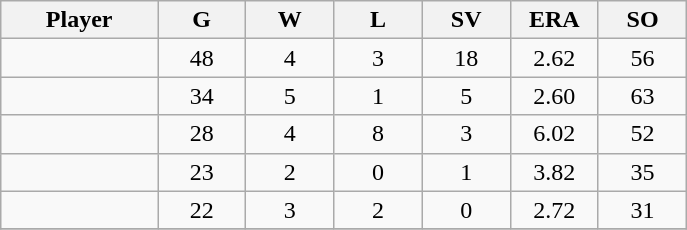<table class="wikitable sortable">
<tr>
<th bgcolor="#DDDDFF" width="16%">Player</th>
<th bgcolor="#DDDDFF" width="9%">G</th>
<th bgcolor="#DDDDFF" width="9%">W</th>
<th bgcolor="#DDDDFF" width="9%">L</th>
<th bgcolor="#DDDDFF" width="9%">SV</th>
<th bgcolor="#DDDDFF" width="9%">ERA</th>
<th bgcolor="#DDDDFF" width="9%">SO</th>
</tr>
<tr align="center">
<td></td>
<td>48</td>
<td>4</td>
<td>3</td>
<td>18</td>
<td>2.62</td>
<td>56</td>
</tr>
<tr align="center">
<td></td>
<td>34</td>
<td>5</td>
<td>1</td>
<td>5</td>
<td>2.60</td>
<td>63</td>
</tr>
<tr align=center>
<td></td>
<td>28</td>
<td>4</td>
<td>8</td>
<td>3</td>
<td>6.02</td>
<td>52</td>
</tr>
<tr align="center">
<td></td>
<td>23</td>
<td>2</td>
<td>0</td>
<td>1</td>
<td>3.82</td>
<td>35</td>
</tr>
<tr align=center>
<td></td>
<td>22</td>
<td>3</td>
<td>2</td>
<td>0</td>
<td>2.72</td>
<td>31</td>
</tr>
<tr align="center">
</tr>
</table>
